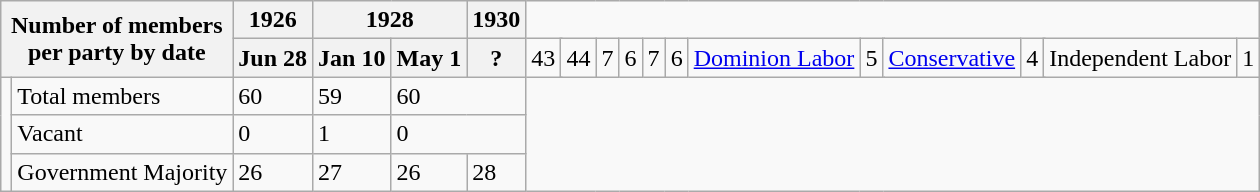<table class="wikitable">
<tr>
<th colspan=2 rowspan=2>Number of members<br>per party by date</th>
<th>1926</th>
<th colspan=2>1928</th>
<th>1930</th>
</tr>
<tr>
<th>Jun 28</th>
<th>Jan 10</th>
<th>May 1</th>
<th>?<br></th>
<td colspan=3>43</td>
<td>44<br></td>
<td>7</td>
<td>6</td>
<td>7</td>
<td>6<br></td>
<td><a href='#'>Dominion Labor</a></td>
<td colspan=4>5<br></td>
<td><a href='#'>Conservative</a></td>
<td colspan=4>4<br></td>
<td>Independent Labor</td>
<td colspan=4>1</td>
</tr>
<tr>
<td rowspan=3></td>
<td>Total members</td>
<td>60</td>
<td>59</td>
<td colspan=2>60</td>
</tr>
<tr>
<td>Vacant</td>
<td>0</td>
<td>1</td>
<td colspan=2>0</td>
</tr>
<tr>
<td>Government Majority</td>
<td>26</td>
<td>27</td>
<td>26</td>
<td>28</td>
</tr>
</table>
